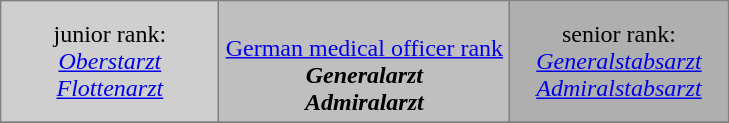<table align="left" class="toccolours" border="1" cellpadding="4" cellspacing="0" style="border-collapse: collapse; margin: 0.5em auto; clear: both;">
<tr>
<td width="30%" align="center" rowspan="1" style="background:#cfcfcf;">junior rank:<br><em><a href='#'>Oberstarzt</a><br><a href='#'>Flottenarzt</a></em></td>
<td width="40%" align="center" rowspan="1" style="background:#bfbfbf;"><br><a href='#'>German medical officer rank</a><br><strong><em>Generalarzt<br>Admiralarzt</em></strong></td>
<td width="30%" align="center" rowspan="1" style="background:#afafaf;">senior rank:<br><em><a href='#'>Generalstabsarzt</a><br><a href='#'>Admiralstabsarzt</a></em></td>
</tr>
<tr>
</tr>
</table>
